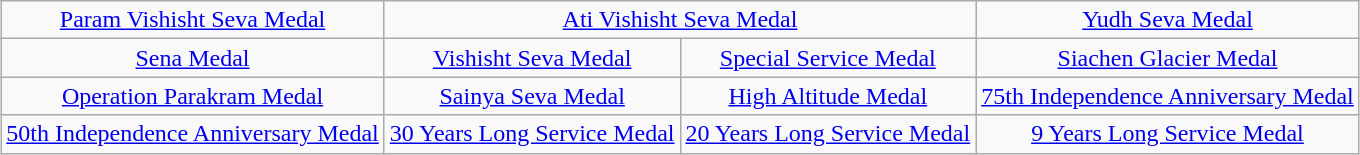<table class="wikitable sortable" style="margin:1em auto; text-align:center;">
<tr>
<td><a href='#'>Param Vishisht Seva Medal</a></td>
<td colspan="2"><a href='#'>Ati Vishisht Seva Medal</a></td>
<td><a href='#'>Yudh Seva Medal</a></td>
</tr>
<tr>
<td><a href='#'>Sena Medal</a></td>
<td><a href='#'>Vishisht Seva Medal</a></td>
<td><a href='#'>Special Service Medal</a></td>
<td><a href='#'>Siachen Glacier Medal</a></td>
</tr>
<tr>
<td><a href='#'>Operation Parakram Medal</a></td>
<td><a href='#'>Sainya Seva Medal</a></td>
<td><a href='#'>High Altitude Medal</a></td>
<td><a href='#'>75th Independence Anniversary Medal</a></td>
</tr>
<tr>
<td><a href='#'>50th Independence Anniversary Medal</a></td>
<td><a href='#'>30 Years Long Service Medal</a></td>
<td><a href='#'>20 Years Long Service Medal</a></td>
<td><a href='#'>9 Years Long Service Medal</a></td>
</tr>
</table>
